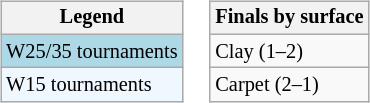<table>
<tr valign=top>
<td><br><table class=wikitable style="font-size:85%">
<tr>
<th>Legend</th>
</tr>
<tr style="background:lightblue;">
<td>W25/35 tournaments</td>
</tr>
<tr style="background:#f0f8ff;">
<td>W15 tournaments</td>
</tr>
</table>
</td>
<td><br><table class=wikitable style="font-size:85%">
<tr>
<th>Finals by surface</th>
</tr>
<tr>
<td>Clay (1–2)</td>
</tr>
<tr>
<td>Carpet (2–1)</td>
</tr>
</table>
</td>
</tr>
</table>
